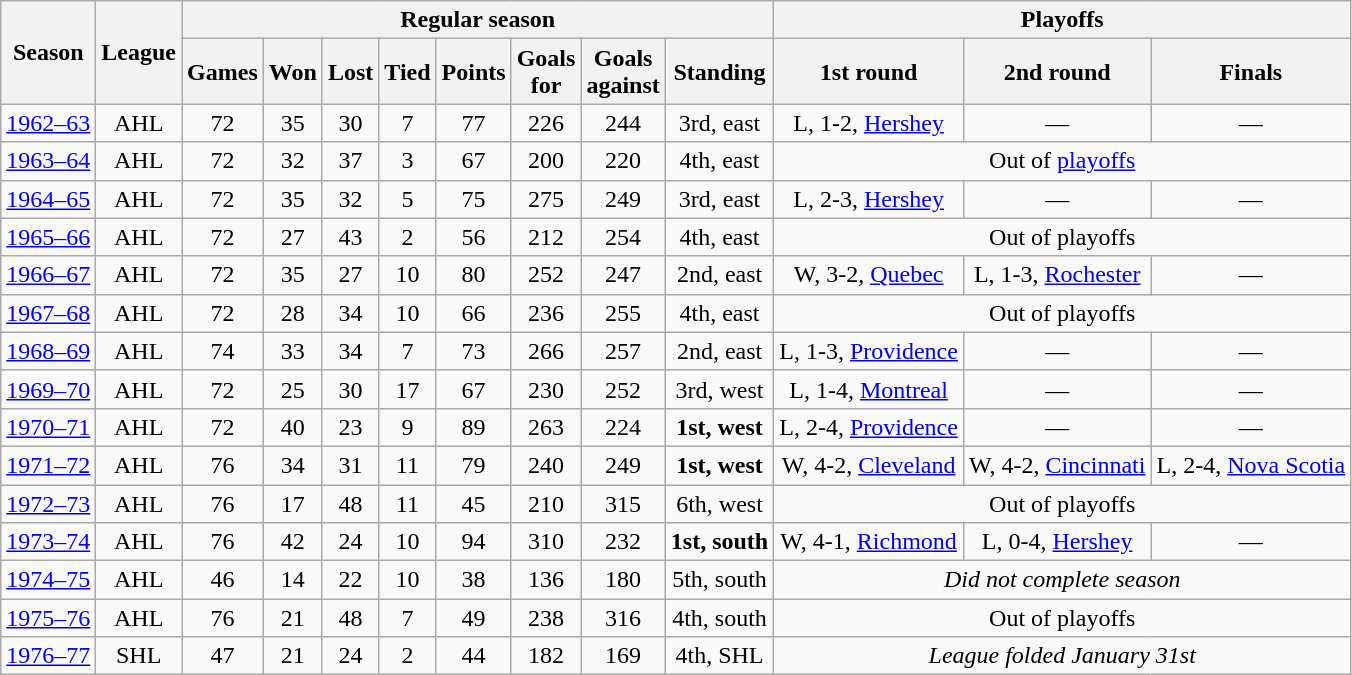<table class="wikitable" style="text-align:center">
<tr>
<th rowspan="2">Season</th>
<th rowspan="2">League</th>
<th colspan="8">Regular season</th>
<th colspan="3">Playoffs</th>
</tr>
<tr>
<th>Games</th>
<th>Won</th>
<th>Lost</th>
<th>Tied</th>
<th>Points</th>
<th>Goals<br>for</th>
<th>Goals<br>against</th>
<th>Standing</th>
<th>1st round</th>
<th>2nd round</th>
<th>Finals</th>
</tr>
<tr>
<td><a href='#'>1962–63</a></td>
<td>AHL</td>
<td>72</td>
<td>35</td>
<td>30</td>
<td>7</td>
<td>77</td>
<td>226</td>
<td>244</td>
<td>3rd, east</td>
<td>L, 1-2, <a href='#'>Hershey</a></td>
<td>—</td>
<td>—</td>
</tr>
<tr>
<td><a href='#'>1963–64</a></td>
<td>AHL</td>
<td>72</td>
<td>32</td>
<td>37</td>
<td>3</td>
<td>67</td>
<td>200</td>
<td>220</td>
<td>4th, east</td>
<td colspan="3">Out of <a href='#'>playoffs</a></td>
</tr>
<tr>
<td><a href='#'>1964–65</a></td>
<td>AHL</td>
<td>72</td>
<td>35</td>
<td>32</td>
<td>5</td>
<td>75</td>
<td>275</td>
<td>249</td>
<td>3rd, east</td>
<td>L, 2-3, <a href='#'>Hershey</a></td>
<td>—</td>
<td>—</td>
</tr>
<tr>
<td><a href='#'>1965–66</a></td>
<td>AHL</td>
<td>72</td>
<td>27</td>
<td>43</td>
<td>2</td>
<td>56</td>
<td>212</td>
<td>254</td>
<td>4th, east</td>
<td colspan="3">Out of playoffs</td>
</tr>
<tr>
<td><a href='#'>1966–67</a></td>
<td>AHL</td>
<td>72</td>
<td>35</td>
<td>27</td>
<td>10</td>
<td>80</td>
<td>252</td>
<td>247</td>
<td>2nd, east</td>
<td>W, 3-2, <a href='#'>Quebec</a></td>
<td>L, 1-3, <a href='#'>Rochester</a></td>
<td>—</td>
</tr>
<tr>
<td><a href='#'>1967–68</a></td>
<td>AHL</td>
<td>72</td>
<td>28</td>
<td>34</td>
<td>10</td>
<td>66</td>
<td>236</td>
<td>255</td>
<td>4th, east</td>
<td colspan="3">Out of playoffs</td>
</tr>
<tr>
<td><a href='#'>1968–69</a></td>
<td>AHL</td>
<td>74</td>
<td>33</td>
<td>34</td>
<td>7</td>
<td>73</td>
<td>266</td>
<td>257</td>
<td>2nd, east</td>
<td>L, 1-3, <a href='#'>Providence</a></td>
<td>—</td>
<td>—</td>
</tr>
<tr>
<td><a href='#'>1969–70</a></td>
<td>AHL</td>
<td>72</td>
<td>25</td>
<td>30</td>
<td>17</td>
<td>67</td>
<td>230</td>
<td>252</td>
<td>3rd, west</td>
<td>L, 1-4, <a href='#'>Montreal</a></td>
<td>—</td>
<td>—</td>
</tr>
<tr>
<td><a href='#'>1970–71</a></td>
<td>AHL</td>
<td>72</td>
<td>40</td>
<td>23</td>
<td>9</td>
<td>89</td>
<td>263</td>
<td>224</td>
<td><strong>1st, west</strong></td>
<td>L, 2-4, <a href='#'>Providence</a></td>
<td>—</td>
<td>—</td>
</tr>
<tr>
<td><a href='#'>1971–72</a></td>
<td>AHL</td>
<td>76</td>
<td>34</td>
<td>31</td>
<td>11</td>
<td>79</td>
<td>240</td>
<td>249</td>
<td><strong>1st, west</strong></td>
<td>W, 4-2, <a href='#'>Cleveland</a></td>
<td>W, 4-2, <a href='#'>Cincinnati</a></td>
<td>L, 2-4, <a href='#'>Nova Scotia</a></td>
</tr>
<tr>
<td><a href='#'>1972–73</a></td>
<td>AHL</td>
<td>76</td>
<td>17</td>
<td>48</td>
<td>11</td>
<td>45</td>
<td>210</td>
<td>315</td>
<td>6th, west</td>
<td colspan="3">Out of playoffs</td>
</tr>
<tr>
<td><a href='#'>1973–74</a></td>
<td>AHL</td>
<td>76</td>
<td>42</td>
<td>24</td>
<td>10</td>
<td>94</td>
<td>310</td>
<td>232</td>
<td><strong>1st, south</strong></td>
<td>W, 4-1, <a href='#'>Richmond</a></td>
<td>L, 0-4, <a href='#'>Hershey</a></td>
<td>—</td>
</tr>
<tr>
<td><a href='#'>1974–75</a></td>
<td>AHL</td>
<td>46</td>
<td>14</td>
<td>22</td>
<td>10</td>
<td>38</td>
<td>136</td>
<td>180</td>
<td>5th, south</td>
<td colspan="3"><em>Did not complete season</em></td>
</tr>
<tr>
<td><a href='#'>1975–76</a></td>
<td>AHL</td>
<td>76</td>
<td>21</td>
<td>48</td>
<td>7</td>
<td>49</td>
<td>238</td>
<td>316</td>
<td>4th, south</td>
<td colspan="3">Out of playoffs</td>
</tr>
<tr>
<td><a href='#'>1976–77</a></td>
<td>SHL</td>
<td>47</td>
<td>21</td>
<td>24</td>
<td>2</td>
<td>44</td>
<td>182</td>
<td>169</td>
<td>4th, SHL</td>
<td colspan="3"><em>League folded January 31st</em></td>
</tr>
</table>
